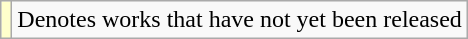<table class="wikitable">
<tr>
<td style="background:#FFFFCC"></td>
<td>Denotes works that have not yet been released</td>
</tr>
</table>
